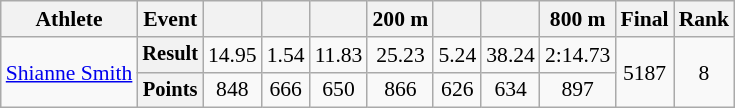<table class="wikitable" style="font-size:90%">
<tr>
<th>Athlete</th>
<th>Event</th>
<th></th>
<th></th>
<th></th>
<th>200 m</th>
<th></th>
<th></th>
<th>800 m</th>
<th>Final</th>
<th>Rank</th>
</tr>
<tr align=center>
<td rowspan=2 align=left><a href='#'>Shianne Smith</a></td>
<th style="font-size:95%">Result</th>
<td>14.95</td>
<td>1.54</td>
<td>11.83</td>
<td>25.23</td>
<td>5.24</td>
<td>38.24</td>
<td>2:14.73</td>
<td rowspan=2>5187</td>
<td rowspan=2>8</td>
</tr>
<tr align=center>
<th style="font-size:95%">Points</th>
<td>848</td>
<td>666</td>
<td>650</td>
<td>866</td>
<td>626</td>
<td>634</td>
<td>897</td>
</tr>
</table>
